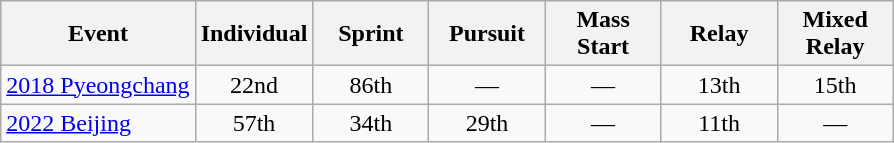<table class="wikitable" style="text-align: center;">
<tr ">
<th>Event</th>
<th style="width:70px;">Individual</th>
<th style="width:70px;">Sprint</th>
<th style="width:70px;">Pursuit</th>
<th style="width:70px;">Mass Start</th>
<th style="width:70px;">Relay</th>
<th style="width:70px;">Mixed Relay</th>
</tr>
<tr>
<td align=left> <a href='#'>2018 Pyeongchang</a></td>
<td>22nd</td>
<td>86th</td>
<td>—</td>
<td>—</td>
<td>13th</td>
<td>15th</td>
</tr>
<tr>
<td align=left> <a href='#'>2022 Beijing</a></td>
<td>57th</td>
<td>34th</td>
<td>29th</td>
<td>—</td>
<td>11th</td>
<td>—</td>
</tr>
</table>
